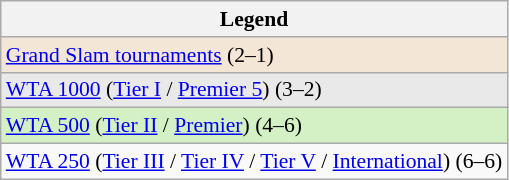<table class="wikitable" style="font-size:90%">
<tr>
<th>Legend</th>
</tr>
<tr>
<td style="background:#f3e6d7;"><a href='#'>Grand Slam tournaments</a> (2–1)</td>
</tr>
<tr>
<td style="background:#e9e9e9;"><a href='#'>WTA 1000</a> (<a href='#'>Tier I</a> / <a href='#'>Premier 5</a>) (3–2)</td>
</tr>
<tr>
<td style="background:#d4f1c5;"><a href='#'>WTA 500</a> (<a href='#'>Tier II</a> / <a href='#'>Premier</a>) (4–6)</td>
</tr>
<tr>
<td><a href='#'>WTA 250</a> (<a href='#'>Tier III</a> / <a href='#'>Tier IV</a> / <a href='#'>Tier V</a> / <a href='#'>International</a>) (6–6)</td>
</tr>
</table>
